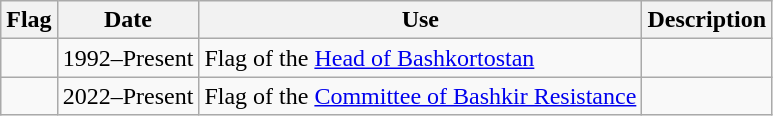<table class="wikitable">
<tr>
<th><strong>Flag</strong></th>
<th><strong>Date</strong></th>
<th><strong>Use</strong></th>
<th><strong>Description</strong></th>
</tr>
<tr>
<td></td>
<td>1992–Present</td>
<td>Flag of the <a href='#'>Head of Bashkortostan</a></td>
<td></td>
</tr>
<tr>
<td></td>
<td>2022–Present</td>
<td>Flag of the <a href='#'>Committee of Bashkir Resistance</a></td>
<td></td>
</tr>
</table>
